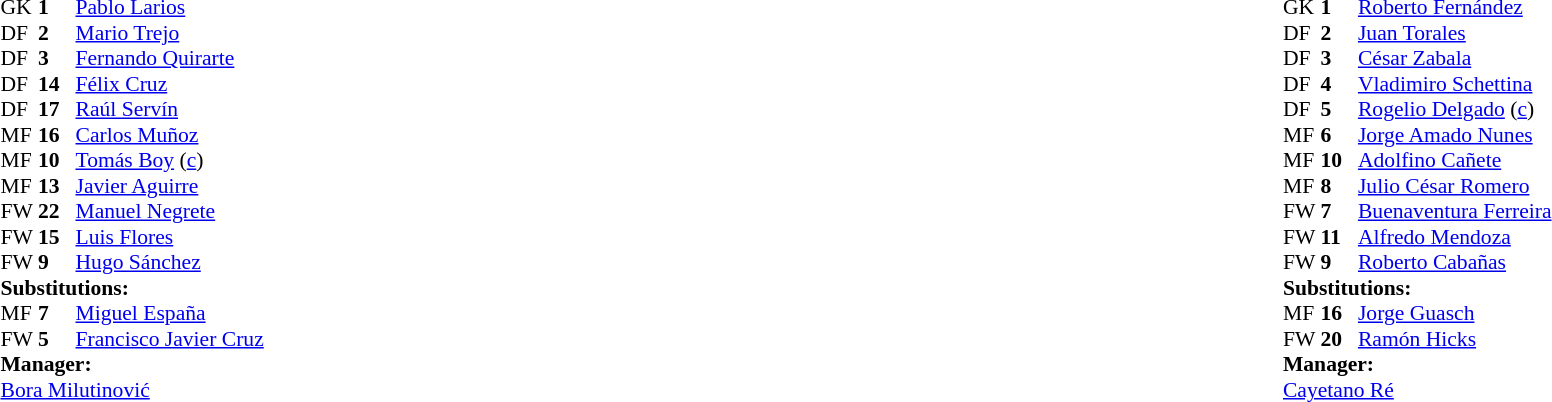<table width="100%">
<tr>
<td valign="top" width="50%"><br><table style="font-size: 90%" cellspacing="0" cellpadding="0">
<tr>
<th width="25"></th>
<th width="25"></th>
</tr>
<tr>
<td>GK</td>
<td><strong>1</strong></td>
<td><a href='#'>Pablo Larios</a></td>
</tr>
<tr>
<td>DF</td>
<td><strong>2</strong></td>
<td><a href='#'>Mario Trejo</a></td>
<td></td>
</tr>
<tr>
<td>DF</td>
<td><strong>3</strong></td>
<td><a href='#'>Fernando Quirarte</a></td>
</tr>
<tr>
<td>DF</td>
<td><strong>14</strong></td>
<td><a href='#'>Félix Cruz</a></td>
</tr>
<tr>
<td>DF</td>
<td><strong>17</strong></td>
<td><a href='#'>Raúl Servín</a></td>
</tr>
<tr>
<td>MF</td>
<td><strong>16</strong></td>
<td><a href='#'>Carlos Muñoz</a></td>
</tr>
<tr>
<td>MF</td>
<td><strong>10</strong></td>
<td><a href='#'>Tomás Boy</a> (<a href='#'>c</a>)</td>
<td></td>
<td></td>
</tr>
<tr>
<td>MF</td>
<td><strong>13</strong></td>
<td><a href='#'>Javier Aguirre</a></td>
</tr>
<tr>
<td>FW</td>
<td><strong>22</strong></td>
<td><a href='#'>Manuel Negrete</a></td>
<td></td>
</tr>
<tr>
<td>FW</td>
<td><strong>15</strong></td>
<td><a href='#'>Luis Flores</a></td>
<td></td>
<td></td>
</tr>
<tr>
<td>FW</td>
<td><strong>9</strong></td>
<td><a href='#'>Hugo Sánchez</a></td>
<td></td>
</tr>
<tr>
<td colspan=3><strong>Substitutions:</strong></td>
</tr>
<tr>
<td>MF</td>
<td><strong>7</strong></td>
<td><a href='#'>Miguel España</a></td>
<td></td>
<td></td>
</tr>
<tr>
<td>FW</td>
<td><strong>5</strong></td>
<td><a href='#'>Francisco Javier Cruz</a></td>
<td></td>
<td></td>
</tr>
<tr>
<td colspan=3><strong>Manager:</strong></td>
</tr>
<tr>
<td colspan=4> <a href='#'>Bora Milutinović</a></td>
</tr>
</table>
</td>
<td valign="top" width="50%"><br><table style="font-size: 90%" cellspacing="0" cellpadding="0" align="center">
<tr>
<th width=25></th>
<th width=25></th>
</tr>
<tr>
<td>GK</td>
<td><strong>1</strong></td>
<td><a href='#'>Roberto Fernández</a></td>
</tr>
<tr>
<td>DF</td>
<td><strong>2</strong></td>
<td><a href='#'>Juan Torales</a></td>
<td></td>
<td></td>
</tr>
<tr>
<td>DF</td>
<td><strong>3</strong></td>
<td><a href='#'>César Zabala</a></td>
</tr>
<tr>
<td>DF</td>
<td><strong>4</strong></td>
<td><a href='#'>Vladimiro Schettina</a></td>
<td></td>
</tr>
<tr>
<td>DF</td>
<td><strong>5</strong></td>
<td><a href='#'>Rogelio Delgado</a> (<a href='#'>c</a>)</td>
</tr>
<tr>
<td>MF</td>
<td><strong>6</strong></td>
<td><a href='#'>Jorge Amado Nunes</a></td>
</tr>
<tr>
<td>MF</td>
<td><strong>10</strong></td>
<td><a href='#'>Adolfino Cañete</a></td>
</tr>
<tr>
<td>MF</td>
<td><strong>8</strong></td>
<td><a href='#'>Julio César Romero</a></td>
</tr>
<tr>
<td>FW</td>
<td><strong>7</strong></td>
<td><a href='#'>Buenaventura Ferreira</a></td>
</tr>
<tr>
<td>FW</td>
<td><strong>11</strong></td>
<td><a href='#'>Alfredo Mendoza</a></td>
<td></td>
<td></td>
</tr>
<tr>
<td>FW</td>
<td><strong>9</strong></td>
<td><a href='#'>Roberto Cabañas</a></td>
</tr>
<tr>
<td colspan=3><strong>Substitutions:</strong></td>
</tr>
<tr>
<td>MF</td>
<td><strong>16</strong></td>
<td><a href='#'>Jorge Guasch</a></td>
<td></td>
<td></td>
</tr>
<tr>
<td>FW</td>
<td><strong>20</strong></td>
<td><a href='#'>Ramón Hicks</a></td>
<td></td>
<td></td>
</tr>
<tr>
<td colspan=3><strong>Manager:</strong></td>
</tr>
<tr>
<td colspan=3> <a href='#'>Cayetano Ré</a></td>
</tr>
</table>
</td>
</tr>
</table>
